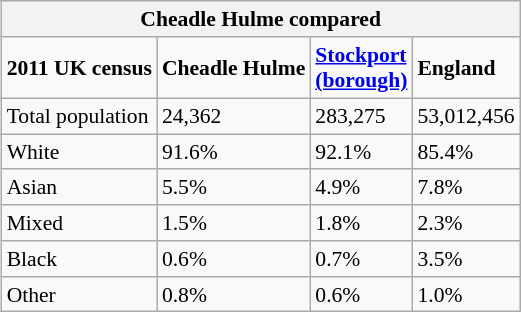<table class="wikitable" style="float: right; margin-left: 2em; font-size: 90%;" cellspacing="3">
<tr>
<th colspan="4">Cheadle Hulme compared</th>
</tr>
<tr>
<td><strong>2011 UK census</strong></td>
<td><strong>Cheadle Hulme</strong></td>
<td><strong><a href='#'>Stockport<br>(borough)</a></strong></td>
<td><strong>England</strong></td>
</tr>
<tr>
<td>Total population</td>
<td>24,362</td>
<td>283,275</td>
<td>53,012,456</td>
</tr>
<tr>
<td>White</td>
<td>91.6%</td>
<td>92.1%</td>
<td>85.4%</td>
</tr>
<tr>
<td>Asian</td>
<td>5.5%</td>
<td>4.9%</td>
<td>7.8%</td>
</tr>
<tr>
<td>Mixed</td>
<td>1.5%</td>
<td>1.8%</td>
<td>2.3%</td>
</tr>
<tr>
<td>Black</td>
<td>0.6%</td>
<td>0.7%</td>
<td>3.5%</td>
</tr>
<tr>
<td>Other</td>
<td>0.8%</td>
<td>0.6%</td>
<td>1.0%</td>
</tr>
</table>
